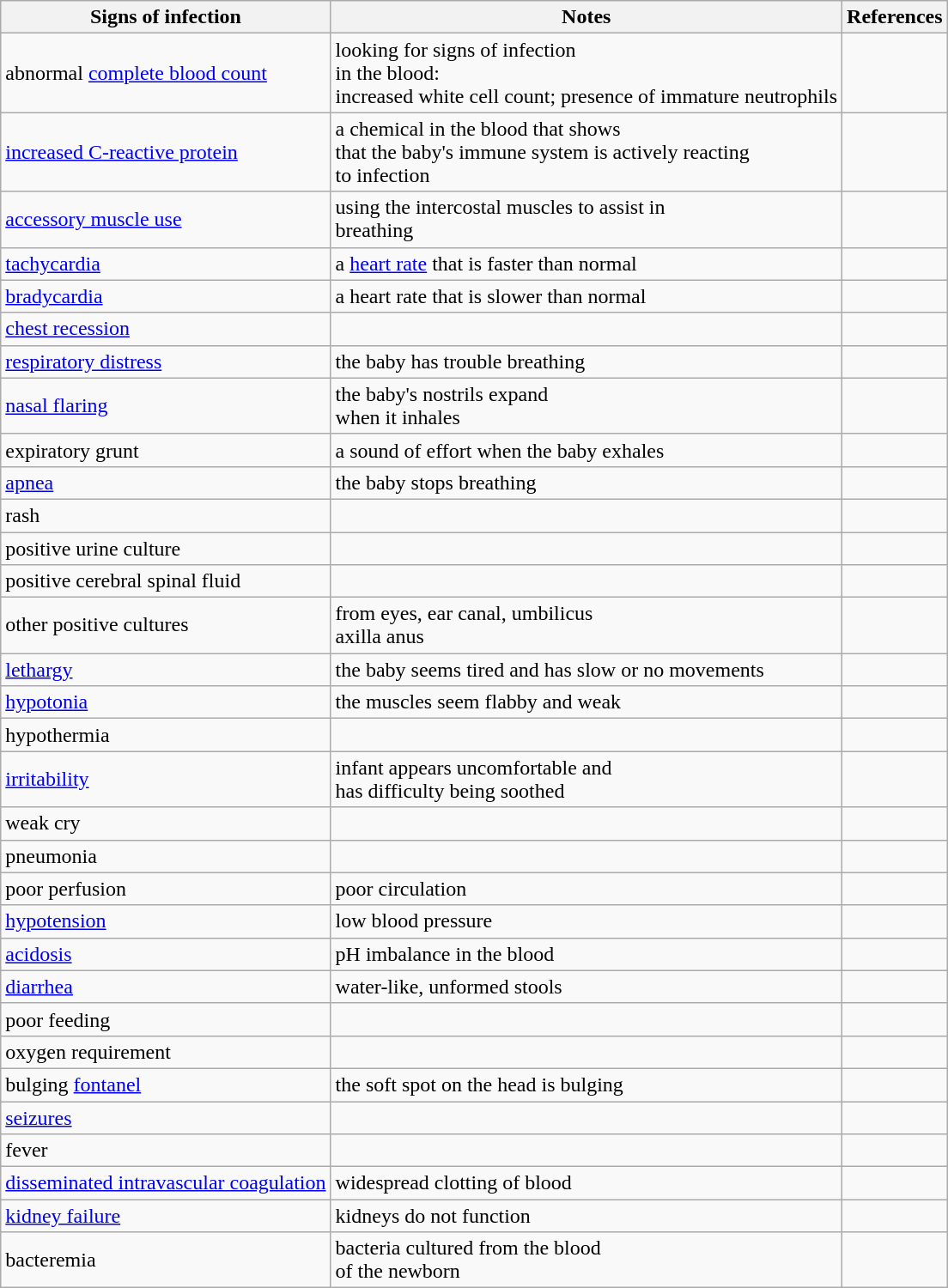<table class="wikitable">
<tr>
<th>Signs of infection</th>
<th>Notes</th>
<th>References</th>
</tr>
<tr>
<td>abnormal <a href='#'>complete blood count</a></td>
<td>looking for signs of infection<br>in the blood:<br>increased white cell count; presence of immature neutrophils</td>
<td></td>
</tr>
<tr>
<td><a href='#'>increased C-reactive protein</a></td>
<td>a chemical in the blood that shows<br>that the baby's immune system is actively reacting<br>to infection</td>
<td></td>
</tr>
<tr>
<td><a href='#'>accessory muscle use</a></td>
<td>using the intercostal muscles to assist in<br>breathing</td>
<td></td>
</tr>
<tr>
<td><a href='#'>tachycardia</a></td>
<td>a <a href='#'>heart rate</a> that is faster than normal</td>
<td></td>
</tr>
<tr>
<td><a href='#'>bradycardia</a></td>
<td>a heart rate that is slower than normal</td>
<td></td>
</tr>
<tr>
<td><a href='#'>chest recession</a></td>
<td></td>
<td></td>
</tr>
<tr>
<td><a href='#'>respiratory distress</a></td>
<td>the baby has trouble breathing</td>
<td></td>
</tr>
<tr>
<td><a href='#'>nasal flaring</a></td>
<td>the baby's nostrils expand<br>when it inhales</td>
<td></td>
</tr>
<tr>
<td>expiratory grunt</td>
<td>a sound of effort when the baby exhales</td>
<td></td>
</tr>
<tr>
<td><a href='#'>apnea</a></td>
<td>the baby stops breathing</td>
<td></td>
</tr>
<tr>
<td>rash</td>
<td></td>
<td></td>
</tr>
<tr>
<td>positive urine culture</td>
<td></td>
<td></td>
</tr>
<tr>
<td>positive cerebral spinal fluid</td>
<td></td>
<td></td>
</tr>
<tr>
<td>other positive cultures</td>
<td>from eyes, ear canal, umbilicus<br>axilla anus</td>
<td></td>
</tr>
<tr>
<td><a href='#'>lethargy</a></td>
<td>the baby seems tired and has slow or no movements</td>
<td></td>
</tr>
<tr>
<td><a href='#'>hypotonia</a></td>
<td>the muscles seem flabby and weak</td>
<td></td>
</tr>
<tr>
<td>hypothermia</td>
<td></td>
<td></td>
</tr>
<tr>
<td><a href='#'>irritability</a></td>
<td>infant appears uncomfortable and<br>has difficulty being soothed</td>
<td></td>
</tr>
<tr>
<td>weak cry</td>
<td></td>
<td></td>
</tr>
<tr>
<td>pneumonia</td>
<td></td>
<td></td>
</tr>
<tr>
<td>poor perfusion</td>
<td>poor circulation</td>
<td></td>
</tr>
<tr>
<td><a href='#'>hypotension</a></td>
<td>low blood pressure</td>
<td></td>
</tr>
<tr>
<td><a href='#'>acidosis</a></td>
<td>pH imbalance in the blood</td>
<td></td>
</tr>
<tr>
<td><a href='#'>diarrhea</a></td>
<td>water-like, unformed stools</td>
<td></td>
</tr>
<tr>
<td>poor feeding</td>
<td></td>
<td></td>
</tr>
<tr>
<td>oxygen requirement</td>
<td></td>
<td></td>
</tr>
<tr>
<td>bulging <a href='#'>fontanel</a></td>
<td>the soft spot on the head is bulging</td>
<td></td>
</tr>
<tr>
<td><a href='#'>seizures</a></td>
<td></td>
<td></td>
</tr>
<tr>
<td>fever</td>
<td></td>
<td></td>
</tr>
<tr>
<td><a href='#'>disseminated intravascular coagulation</a></td>
<td>widespread clotting of blood</td>
<td></td>
</tr>
<tr>
<td><a href='#'>kidney failure</a></td>
<td>kidneys do not function</td>
<td></td>
</tr>
<tr>
<td>bacteremia</td>
<td>bacteria cultured from the blood<br>of the newborn</td>
<td></td>
</tr>
</table>
